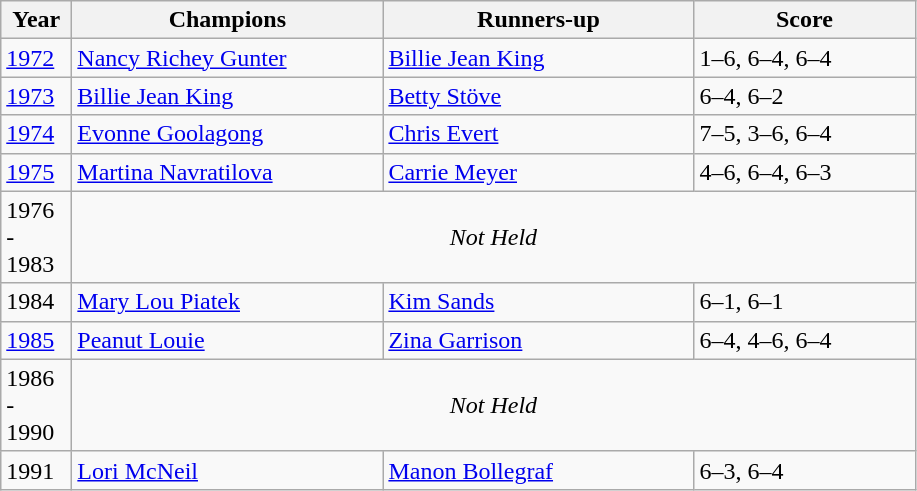<table class="wikitable">
<tr>
<th style="width:40px">Year</th>
<th style="width:200px">Champions</th>
<th style="width:200px">Runners-up</th>
<th style="width:140px" class="unsortable">Score</th>
</tr>
<tr>
<td><a href='#'>1972</a></td>
<td> <a href='#'>Nancy Richey Gunter</a></td>
<td> <a href='#'>Billie Jean King</a></td>
<td>1–6, 6–4, 6–4</td>
</tr>
<tr>
<td><a href='#'>1973</a></td>
<td> <a href='#'>Billie Jean King</a></td>
<td> <a href='#'>Betty Stöve</a></td>
<td>6–4, 6–2</td>
</tr>
<tr>
<td><a href='#'>1974</a></td>
<td> <a href='#'>Evonne Goolagong</a></td>
<td> <a href='#'>Chris Evert</a></td>
<td>7–5, 3–6, 6–4</td>
</tr>
<tr>
<td><a href='#'>1975</a></td>
<td> <a href='#'>Martina Navratilova</a></td>
<td> <a href='#'>Carrie Meyer</a></td>
<td>4–6, 6–4, 6–3</td>
</tr>
<tr>
<td>1976<br><div>-</div> 1983</td>
<td colspan=3 align=center><em>Not Held</em></td>
</tr>
<tr>
<td>1984</td>
<td> <a href='#'>Mary Lou Piatek</a></td>
<td> <a href='#'>Kim Sands</a></td>
<td>6–1, 6–1</td>
</tr>
<tr>
<td><a href='#'>1985</a></td>
<td> <a href='#'>Peanut Louie</a></td>
<td> <a href='#'>Zina Garrison</a></td>
<td>6–4, 4–6, 6–4</td>
</tr>
<tr>
<td>1986<br><div>-</div> 1990</td>
<td colspan=3 align=center><em>Not Held</em></td>
</tr>
<tr>
<td>1991</td>
<td> <a href='#'>Lori McNeil</a></td>
<td> <a href='#'>Manon Bollegraf</a></td>
<td>6–3, 6–4</td>
</tr>
</table>
